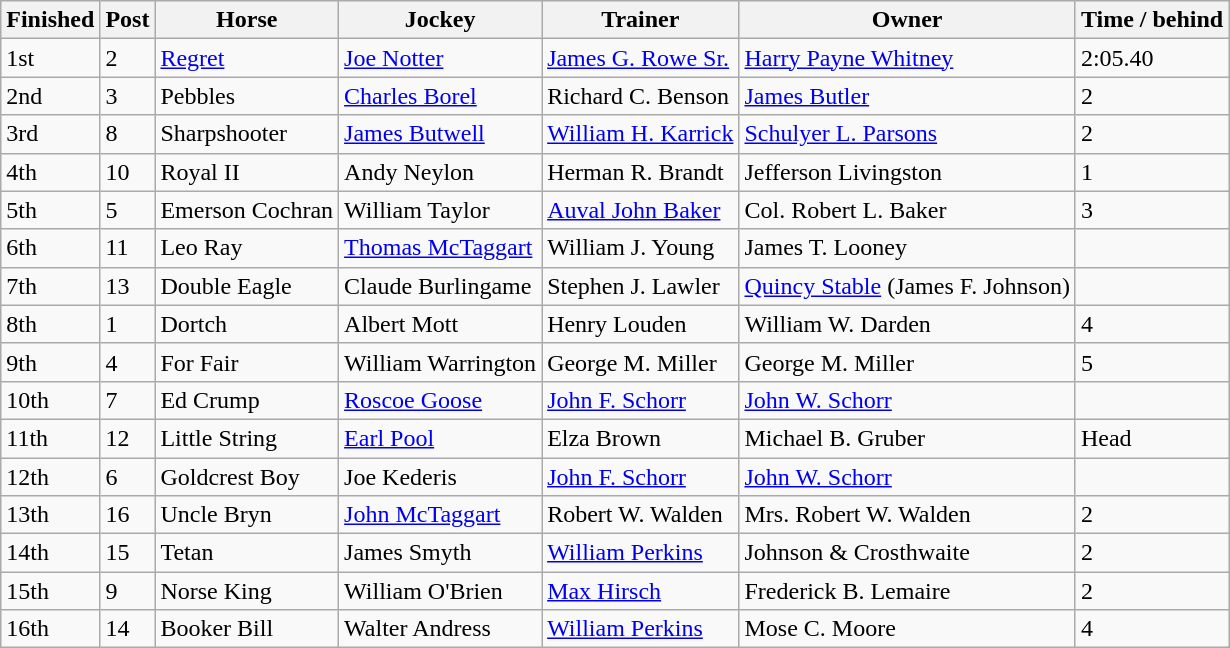<table class="wikitable">
<tr>
<th>Finished</th>
<th>Post</th>
<th>Horse</th>
<th>Jockey</th>
<th>Trainer</th>
<th>Owner</th>
<th>Time / behind</th>
</tr>
<tr>
<td>1st</td>
<td>2</td>
<td><a href='#'>Regret</a></td>
<td><a href='#'>Joe Notter</a></td>
<td><a href='#'>James G. Rowe Sr.</a></td>
<td><a href='#'>Harry Payne Whitney</a></td>
<td>2:05.40</td>
</tr>
<tr>
<td>2nd</td>
<td>3</td>
<td>Pebbles</td>
<td><a href='#'>Charles Borel</a></td>
<td>Richard C. Benson</td>
<td><a href='#'>James Butler</a></td>
<td>2</td>
</tr>
<tr>
<td>3rd</td>
<td>8</td>
<td>Sharpshooter</td>
<td><a href='#'>James Butwell</a></td>
<td><a href='#'>William H. Karrick</a></td>
<td><a href='#'>Schulyer L. Parsons</a></td>
<td>2</td>
</tr>
<tr>
<td>4th</td>
<td>10</td>
<td>Royal II</td>
<td>Andy Neylon</td>
<td>Herman R. Brandt</td>
<td>Jefferson Livingston</td>
<td>1</td>
</tr>
<tr>
<td>5th</td>
<td>5</td>
<td>Emerson Cochran</td>
<td>William Taylor</td>
<td><a href='#'>Auval John Baker</a></td>
<td>Col. Robert L. Baker</td>
<td>3</td>
</tr>
<tr>
<td>6th</td>
<td>11</td>
<td>Leo Ray</td>
<td><a href='#'>Thomas McTaggart</a></td>
<td>William J. Young</td>
<td>James T. Looney</td>
<td></td>
</tr>
<tr>
<td>7th</td>
<td>13</td>
<td>Double Eagle</td>
<td>Claude Burlingame</td>
<td>Stephen J. Lawler</td>
<td><a href='#'>Quincy Stable</a> (James F. Johnson)</td>
<td></td>
</tr>
<tr>
<td>8th</td>
<td>1</td>
<td>Dortch</td>
<td>Albert Mott</td>
<td>Henry Louden</td>
<td>William W. Darden</td>
<td>4</td>
</tr>
<tr>
<td>9th</td>
<td>4</td>
<td>For Fair</td>
<td>William Warrington</td>
<td>George M. Miller</td>
<td>George M. Miller</td>
<td>5</td>
</tr>
<tr>
<td>10th</td>
<td>7</td>
<td>Ed Crump</td>
<td><a href='#'>Roscoe Goose</a></td>
<td><a href='#'>John F. Schorr</a></td>
<td><a href='#'>John W. Schorr</a></td>
<td></td>
</tr>
<tr>
<td>11th</td>
<td>12</td>
<td>Little String</td>
<td><a href='#'>Earl Pool</a></td>
<td>Elza Brown</td>
<td>Michael B. Gruber</td>
<td>Head</td>
</tr>
<tr>
<td>12th</td>
<td>6</td>
<td>Goldcrest Boy</td>
<td>Joe Kederis</td>
<td><a href='#'>John F. Schorr</a></td>
<td><a href='#'>John W. Schorr</a></td>
<td></td>
</tr>
<tr>
<td>13th</td>
<td>16</td>
<td>Uncle Bryn</td>
<td><a href='#'>John McTaggart</a></td>
<td>Robert W. Walden</td>
<td>Mrs. Robert W. Walden</td>
<td>2</td>
</tr>
<tr>
<td>14th</td>
<td>15</td>
<td>Tetan</td>
<td>James Smyth</td>
<td><a href='#'>William Perkins</a></td>
<td>Johnson & Crosthwaite</td>
<td>2</td>
</tr>
<tr>
<td>15th</td>
<td>9</td>
<td>Norse King</td>
<td>William O'Brien</td>
<td><a href='#'>Max Hirsch</a></td>
<td>Frederick B. Lemaire</td>
<td>2</td>
</tr>
<tr>
<td>16th</td>
<td>14</td>
<td>Booker Bill</td>
<td>Walter Andress</td>
<td><a href='#'>William Perkins</a></td>
<td>Mose C. Moore</td>
<td>4</td>
</tr>
</table>
